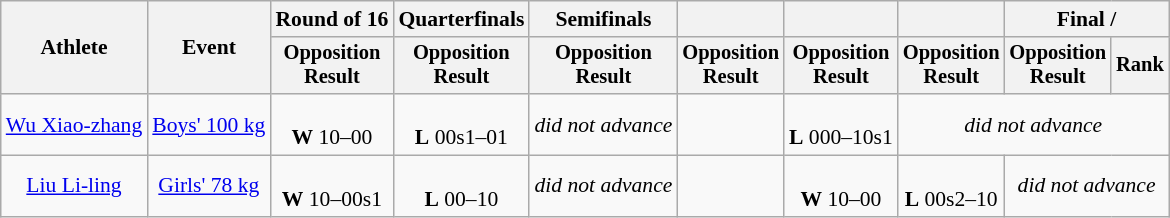<table class="wikitable" style="font-size:90%">
<tr>
<th rowspan=2>Athlete</th>
<th rowspan=2>Event</th>
<th>Round of 16</th>
<th>Quarterfinals</th>
<th>Semifinals</th>
<th></th>
<th></th>
<th></th>
<th colspan=2>Final / </th>
</tr>
<tr style="font-size:95%">
<th>Opposition<br>Result</th>
<th>Opposition<br>Result</th>
<th>Opposition<br>Result</th>
<th>Opposition<br>Result</th>
<th>Opposition<br>Result</th>
<th>Opposition<br>Result</th>
<th>Opposition<br>Result</th>
<th>Rank</th>
</tr>
<tr align=center>
<td><a href='#'>Wu Xiao-zhang</a></td>
<td><a href='#'>Boys' 100 kg</a></td>
<td><br> <strong>W</strong> 10–00</td>
<td><br> <strong>L</strong> 00s1–01</td>
<td><em>did not advance</em></td>
<td></td>
<td><br> <strong>L</strong> 000–10s1</td>
<td Colspan=3><em>did not advance</em></td>
</tr>
<tr align=center>
<td><a href='#'>Liu Li-ling</a></td>
<td><a href='#'>Girls' 78 kg</a></td>
<td><br> <strong>W</strong> 10–00s1</td>
<td><br> <strong>L</strong> 00–10</td>
<td><em>did not advance</em></td>
<td></td>
<td><br> <strong>W</strong> 10–00</td>
<td><br> <strong>L</strong>  00s2–10</td>
<td Colspan=2><em>did not advance</em></td>
</tr>
</table>
